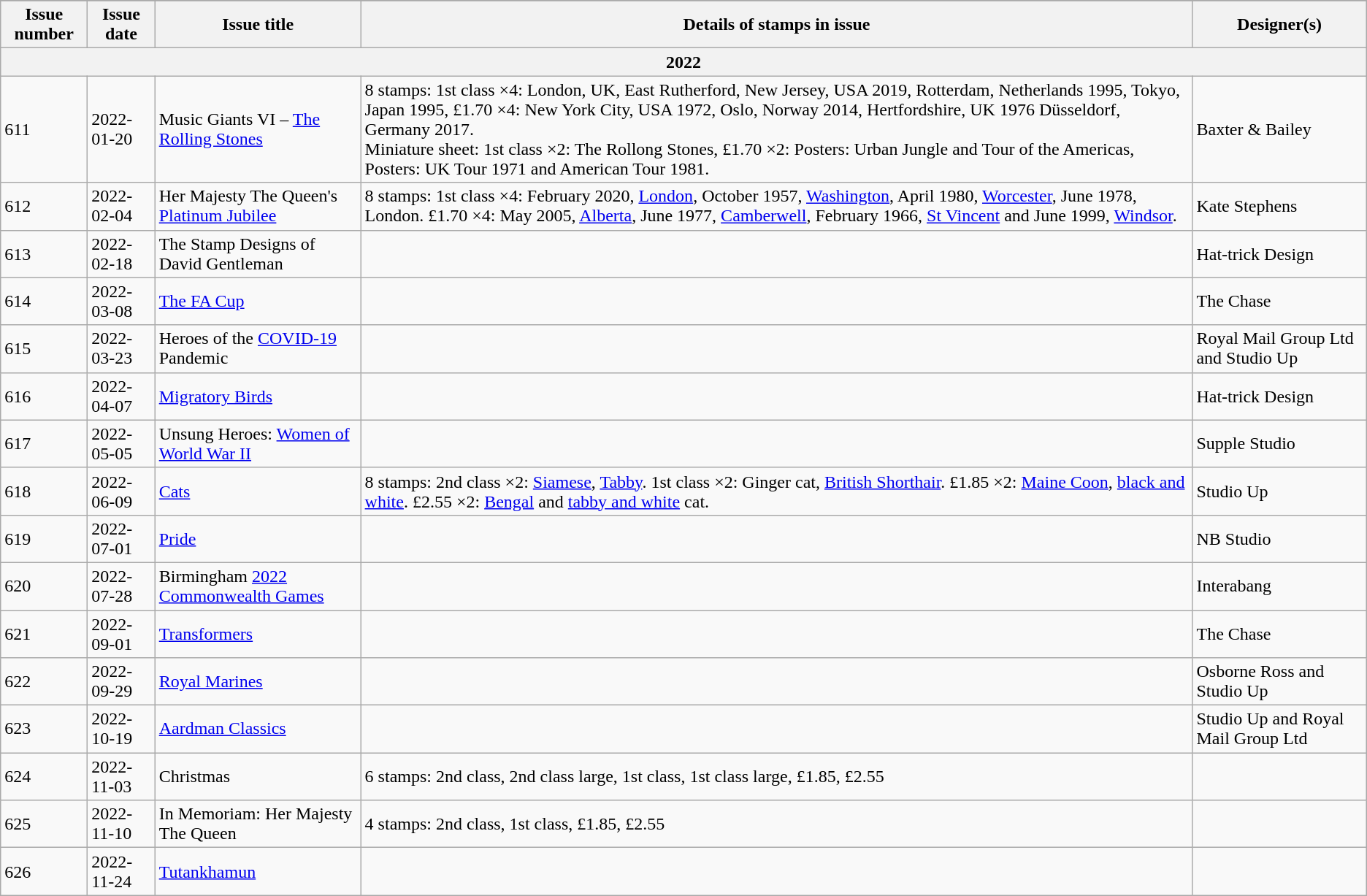<table class="wikitable">
<tr>
</tr>
<tr>
<th>Issue number</th>
<th>Issue date</th>
<th>Issue title</th>
<th>Details of stamps in issue</th>
<th>Designer(s)</th>
</tr>
<tr>
<th colspan=5>2022</th>
</tr>
<tr>
<td>611</td>
<td>2022-01-20</td>
<td>Music Giants VI – <a href='#'>The Rolling Stones</a></td>
<td>8 stamps: 1st class ×4: London, UK, East Rutherford, New Jersey, USA 2019, Rotterdam, Netherlands 1995, Tokyo, Japan 1995, £1.70 ×4: New York City, USA 1972, Oslo, Norway 2014, Hertfordshire, UK 1976 Düsseldorf, Germany 2017.<br>Miniature sheet: 1st class ×2: The Rollong Stones, £1.70 ×2: Posters: Urban Jungle and Tour of the Americas, Posters: UK Tour 1971 and American Tour 1981.</td>
<td>Baxter & Bailey</td>
</tr>
<tr>
<td>612</td>
<td>2022-02-04</td>
<td>Her Majesty The Queen's <a href='#'>Platinum Jubilee</a></td>
<td>8 stamps: 1st class ×4: February 2020, <a href='#'>London</a>, October 1957, <a href='#'>Washington</a>, April 1980, <a href='#'>Worcester</a>, June 1978, London. £1.70 ×4: May 2005, <a href='#'>Alberta</a>, June 1977, <a href='#'>Camberwell</a>, February 1966, <a href='#'>St Vincent</a> and June 1999, <a href='#'>Windsor</a>.</td>
<td>Kate Stephens</td>
</tr>
<tr>
<td>613</td>
<td>2022-02-18</td>
<td>The Stamp Designs of David Gentleman</td>
<td></td>
<td>Hat-trick Design</td>
</tr>
<tr>
<td>614</td>
<td>2022-03-08</td>
<td><a href='#'>The FA Cup</a></td>
<td></td>
<td>The Chase</td>
</tr>
<tr>
<td>615</td>
<td>2022-03-23</td>
<td>Heroes of the <a href='#'>COVID-19</a> Pandemic</td>
<td></td>
<td>Royal Mail Group Ltd and Studio Up</td>
</tr>
<tr>
<td>616</td>
<td>2022-04-07</td>
<td><a href='#'>Migratory Birds</a></td>
<td></td>
<td>Hat-trick Design</td>
</tr>
<tr>
<td>617</td>
<td>2022-05-05</td>
<td>Unsung Heroes: <a href='#'>Women of World War II</a></td>
<td></td>
<td>Supple Studio</td>
</tr>
<tr>
<td>618</td>
<td>2022-06-09</td>
<td><a href='#'>Cats</a></td>
<td>8 stamps: 2nd class ×2: <a href='#'>Siamese</a>, <a href='#'>Tabby</a>. 1st class ×2: Ginger cat, <a href='#'>British Shorthair</a>. £1.85 ×2: <a href='#'>Maine Coon</a>, <a href='#'>black and white</a>. £2.55 ×2: <a href='#'>Bengal</a> and <a href='#'>tabby and white</a> cat.</td>
<td>Studio Up</td>
</tr>
<tr>
<td>619</td>
<td>2022-07-01</td>
<td><a href='#'>Pride</a></td>
<td></td>
<td>NB Studio</td>
</tr>
<tr>
<td>620</td>
<td>2022-07-28</td>
<td>Birmingham <a href='#'>2022 Commonwealth Games</a></td>
<td></td>
<td>Interabang</td>
</tr>
<tr>
<td>621</td>
<td>2022-09-01</td>
<td><a href='#'>Transformers</a></td>
<td></td>
<td>The Chase</td>
</tr>
<tr>
<td>622</td>
<td>2022-09-29</td>
<td><a href='#'>Royal Marines</a></td>
<td></td>
<td>Osborne Ross and Studio Up</td>
</tr>
<tr>
<td>623</td>
<td>2022-10-19</td>
<td><a href='#'>Aardman Classics</a></td>
<td></td>
<td>Studio Up and Royal Mail Group Ltd</td>
</tr>
<tr>
<td>624</td>
<td>2022-11-03</td>
<td>Christmas</td>
<td>6 stamps: 2nd class, 2nd class large, 1st class, 1st class large, £1.85, £2.55</td>
<td></td>
</tr>
<tr>
<td>625</td>
<td>2022-11-10</td>
<td>In Memoriam: Her Majesty The Queen</td>
<td>4 stamps: 2nd class, 1st class, £1.85, £2.55</td>
<td></td>
</tr>
<tr>
<td>626</td>
<td>2022-11-24</td>
<td><a href='#'>Tutankhamun</a></td>
<td></td>
<td></td>
</tr>
</table>
